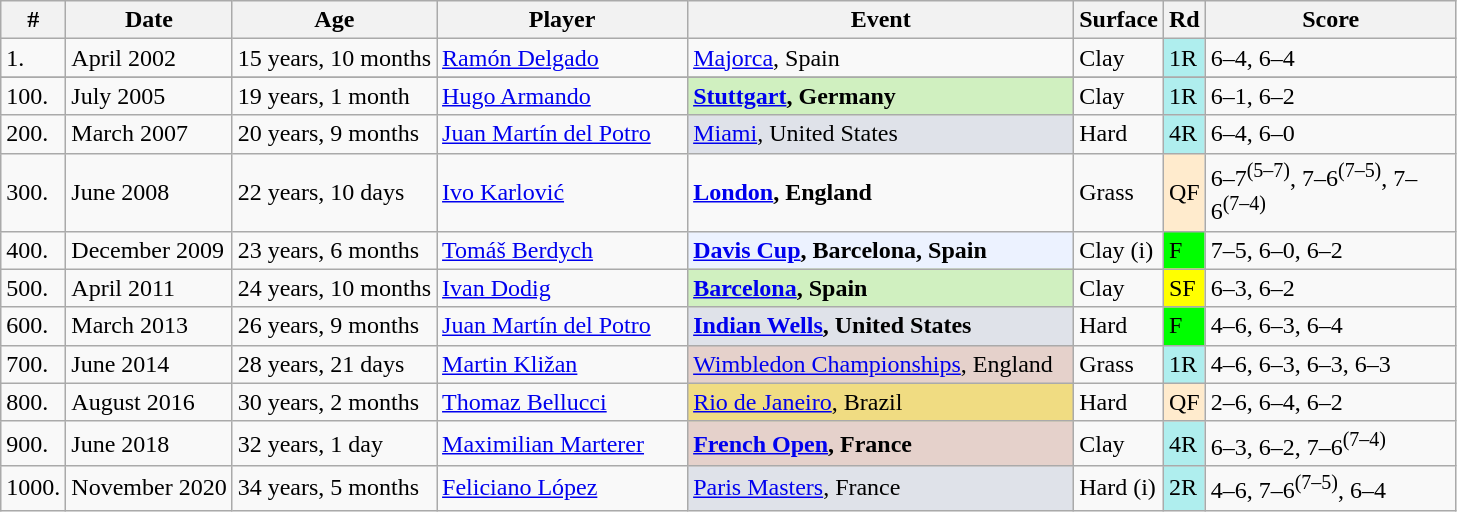<table class="wikitable sortable" style=font-size:100%>
<tr>
<th>#</th>
<th>Date</th>
<th>Age</th>
<th width=160>Player</th>
<th width=250>Event</th>
<th>Surface</th>
<th>Rd</th>
<th width=160>Score</th>
</tr>
<tr>
<td>1.</td>
<td>April 2002</td>
<td>15 years, 10 months</td>
<td> <a href='#'>Ramón Delgado</a></td>
<td><a href='#'>Majorca</a>, Spain</td>
<td>Clay</td>
<td bgcolor=afeeee>1R</td>
<td>6–4, 6–4</td>
</tr>
<tr>
</tr>
<tr>
<td>100.</td>
<td>July 2005</td>
<td>19 years, 1 month</td>
<td> <a href='#'>Hugo Armando</a></td>
<td style="background: #d0f0c0;"><strong><a href='#'>Stuttgart</a>, Germany</strong></td>
<td>Clay</td>
<td bgcolor=afeeee>1R</td>
<td>6–1, 6–2</td>
</tr>
<tr>
<td>200.</td>
<td>March 2007</td>
<td>20 years, 9 months</td>
<td> <a href='#'>Juan Martín del Potro</a></td>
<td style="background: #dfe2e9;"><a href='#'>Miami</a>, United States</td>
<td>Hard</td>
<td bgcolor=afeeee>4R</td>
<td>6–4, 6–0</td>
</tr>
<tr>
<td>300.</td>
<td>June 2008</td>
<td>22 years, 10 days</td>
<td> <a href='#'>Ivo Karlović</a></td>
<td><strong><a href='#'>London</a>, England</strong></td>
<td>Grass</td>
<td bgcolor=ffebcd>QF</td>
<td>6–7<sup>(5–7)</sup>, 7–6<sup>(7–5)</sup>, 7–6<sup>(7–4)</sup></td>
</tr>
<tr>
<td>400.</td>
<td>December 2009</td>
<td>23 years, 6 months</td>
<td> <a href='#'>Tomáš Berdych</a></td>
<td bgcolor=ecf2ff><strong><a href='#'>Davis Cup</a>, Barcelona, Spain</strong></td>
<td>Clay (i)</td>
<td bgcolor=lime>F</td>
<td>7–5, 6–0, 6–2</td>
</tr>
<tr>
<td>500.</td>
<td>April 2011</td>
<td>24 years, 10 months</td>
<td> <a href='#'>Ivan Dodig</a></td>
<td style="background: #d0f0c0;"><strong><a href='#'>Barcelona</a>, Spain</strong></td>
<td>Clay</td>
<td bgcolor=yellow>SF</td>
<td>6–3, 6–2</td>
</tr>
<tr>
<td>600.</td>
<td>March 2013</td>
<td>26 years, 9 months</td>
<td> <a href='#'>Juan Martín del Potro</a></td>
<td style="background: #dfe2e9;"><strong><a href='#'>Indian Wells</a>, United States</strong></td>
<td>Hard</td>
<td bgcolor=lime>F</td>
<td>4–6, 6–3, 6–4</td>
</tr>
<tr>
<td>700.</td>
<td>June 2014</td>
<td>28 years, 21 days</td>
<td> <a href='#'>Martin Kližan</a></td>
<td style="background:#e5d1cb;"><a href='#'>Wimbledon Championships</a>, England</td>
<td>Grass</td>
<td bgcolor=afeeee>1R</td>
<td>4–6, 6–3, 6–3, 6–3</td>
</tr>
<tr>
<td>800.</td>
<td>August 2016</td>
<td>30 years, 2 months</td>
<td> <a href='#'>Thomaz Bellucci</a></td>
<td style="background:#F0DC82;"><a href='#'>Rio de Janeiro</a>, Brazil</td>
<td>Hard</td>
<td bgcolor=ffebcd>QF</td>
<td>2–6, 6–4, 6–2</td>
</tr>
<tr>
<td>900.</td>
<td>June 2018</td>
<td>32 years, 1 day</td>
<td> <a href='#'>Maximilian Marterer</a></td>
<td style="background:#e5d1cb;"><strong><a href='#'>French Open</a>, France</strong></td>
<td>Clay</td>
<td bgcolor=afeeee>4R</td>
<td>6–3, 6–2, 7–6<sup>(7–4)</sup></td>
</tr>
<tr>
<td>1000.</td>
<td>November 2020</td>
<td>34 years, 5 months</td>
<td> <a href='#'>Feliciano López</a></td>
<td style="background: #dfe2e9;"><a href='#'>Paris Masters</a>, France</td>
<td>Hard (i)</td>
<td bgcolor=afeeee>2R</td>
<td>4–6, 7–6<sup>(7–5)</sup>, 6–4</td>
</tr>
</table>
